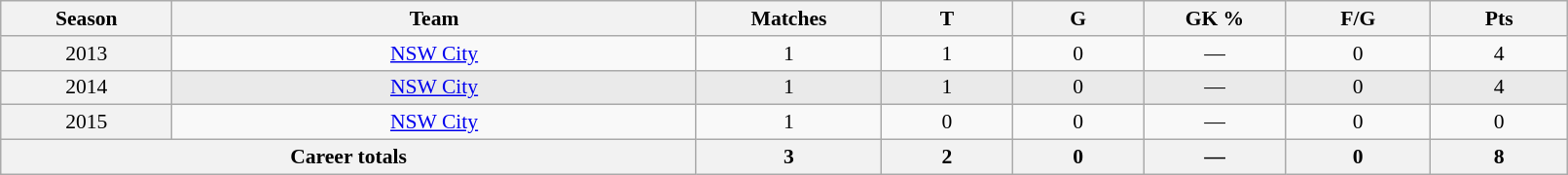<table class="wikitable sortable"  style="font-size:90%; text-align:center; width:85%;">
<tr>
<th width=2%>Season</th>
<th width=8%>Team</th>
<th width=2%>Matches</th>
<th width=2%>T</th>
<th width=2%>G</th>
<th width=2%>GK %</th>
<th width=2%>F/G</th>
<th width=2%>Pts</th>
</tr>
<tr>
<th scope="row" style="text-align:center; font-weight:normal">2013</th>
<td style="text-align:center;"> <a href='#'>NSW City</a></td>
<td>1</td>
<td>1</td>
<td>0</td>
<td>—</td>
<td>0</td>
<td>4</td>
</tr>
<tr style="background:#eaeaea;">
<th scope="row" style="text-align:center; font-weight:normal">2014</th>
<td style="text-align:center;"> <a href='#'>NSW City</a></td>
<td>1</td>
<td>1</td>
<td>0</td>
<td>—</td>
<td>0</td>
<td>4</td>
</tr>
<tr>
<th scope="row" style="text-align:center; font-weight:normal">2015</th>
<td style="text-align:center;"> <a href='#'>NSW City</a></td>
<td>1</td>
<td>0</td>
<td>0</td>
<td>—</td>
<td>0</td>
<td>0</td>
</tr>
<tr class="sortbottom">
<th colspan=2>Career totals</th>
<th>3</th>
<th>2</th>
<th>0</th>
<th>—</th>
<th>0</th>
<th>8</th>
</tr>
</table>
